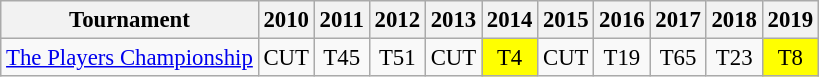<table class="wikitable" style="font-size:95%;text-align:center;">
<tr>
<th>Tournament</th>
<th>2010</th>
<th>2011</th>
<th>2012</th>
<th>2013</th>
<th>2014</th>
<th>2015</th>
<th>2016</th>
<th>2017</th>
<th>2018</th>
<th>2019</th>
</tr>
<tr>
<td align=left><a href='#'>The Players Championship</a></td>
<td>CUT</td>
<td>T45</td>
<td>T51</td>
<td>CUT</td>
<td style="background:yellow;">T4</td>
<td>CUT</td>
<td>T19</td>
<td>T65</td>
<td>T23</td>
<td style="background:yellow;">T8</td>
</tr>
</table>
